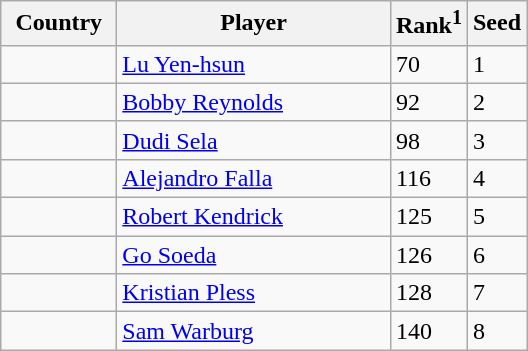<table class="sortable wikitable">
<tr>
<th style="width:70px;">Country</th>
<th style="width:175px;">Player</th>
<th>Rank<sup>1</sup></th>
<th>Seed</th>
</tr>
<tr>
<td></td>
<td><a href='#'>Lu Yen-hsun</a></td>
<td>70</td>
<td>1</td>
</tr>
<tr>
<td></td>
<td><a href='#'>Bobby Reynolds</a></td>
<td>92</td>
<td>2</td>
</tr>
<tr>
<td></td>
<td><a href='#'>Dudi Sela</a></td>
<td>98</td>
<td>3</td>
</tr>
<tr>
<td></td>
<td><a href='#'>Alejandro Falla</a></td>
<td>116</td>
<td>4</td>
</tr>
<tr>
<td></td>
<td><a href='#'>Robert Kendrick</a></td>
<td>125</td>
<td>5</td>
</tr>
<tr>
<td></td>
<td><a href='#'>Go Soeda</a></td>
<td>126</td>
<td>6</td>
</tr>
<tr>
<td></td>
<td><a href='#'>Kristian Pless</a></td>
<td>128</td>
<td>7</td>
</tr>
<tr>
<td></td>
<td><a href='#'>Sam Warburg</a></td>
<td>140</td>
<td>8</td>
</tr>
</table>
